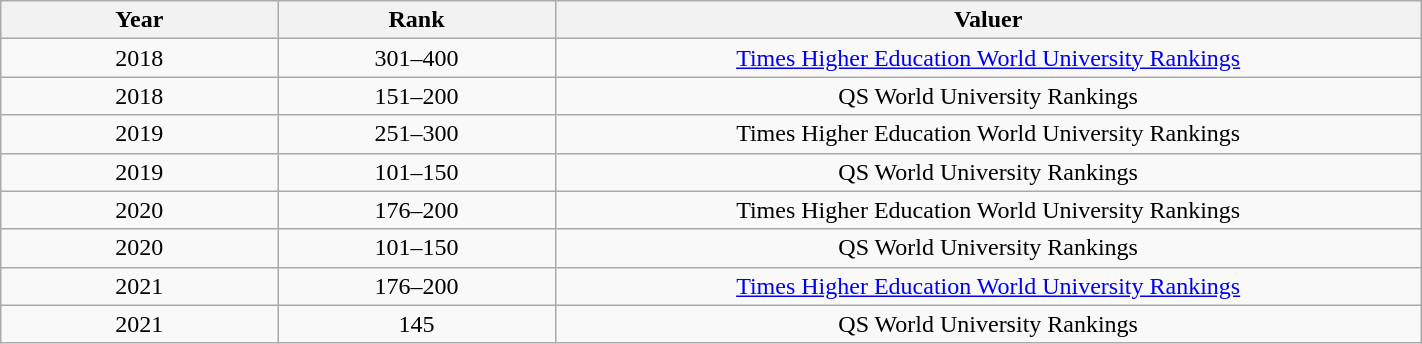<table width=75% class="wikitable">
<tr>
<th width=8%>Year</th>
<th width=8%>Rank</th>
<th width=25%>Valuer</th>
</tr>
<tr>
<td align="center">2018</td>
<td align="center">301–400</td>
<td align="center"><a href='#'>Times Higher Education World University Rankings</a></td>
</tr>
<tr>
<td align="center">2018</td>
<td align="center">151–200</td>
<td align="center">QS World University Rankings</td>
</tr>
<tr>
<td align="center">2019</td>
<td align="center">251–300</td>
<td align="center">Times Higher Education World University Rankings</td>
</tr>
<tr>
<td align="center">2019</td>
<td align="center">101–150</td>
<td align="center">QS World University Rankings</td>
</tr>
<tr>
<td align="center">2020</td>
<td align="center">176–200</td>
<td align="center">Times Higher Education World University Rankings</td>
</tr>
<tr>
<td align="center">2020</td>
<td align="center">101–150</td>
<td align="center">QS World University Rankings</td>
</tr>
<tr>
<td align="center">2021</td>
<td align="center">176–200</td>
<td align="center"><a href='#'>Times Higher Education World University Rankings</a></td>
</tr>
<tr>
<td align="center">2021</td>
<td align="center">145</td>
<td align="center">QS World University Rankings</td>
</tr>
</table>
